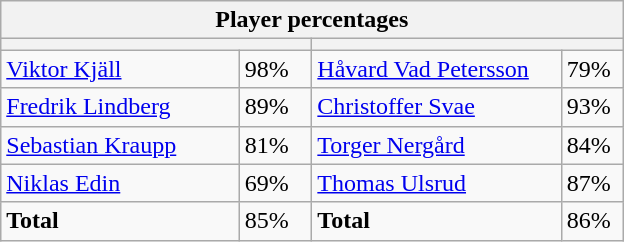<table class="wikitable">
<tr>
<th colspan="4" style="width:400px;">Player percentages</th>
</tr>
<tr>
<th colspan="2" style="width:200px;"></th>
<th colspan="2" style="width:200px;"></th>
</tr>
<tr>
<td><a href='#'>Viktor Kjäll</a></td>
<td>98%</td>
<td><a href='#'>Håvard Vad Petersson</a></td>
<td>79%</td>
</tr>
<tr>
<td><a href='#'>Fredrik Lindberg</a></td>
<td>89%</td>
<td><a href='#'>Christoffer Svae</a></td>
<td>93%</td>
</tr>
<tr>
<td><a href='#'>Sebastian Kraupp</a></td>
<td>81%</td>
<td><a href='#'>Torger Nergård</a></td>
<td>84%</td>
</tr>
<tr>
<td><a href='#'>Niklas Edin</a></td>
<td>69%</td>
<td><a href='#'>Thomas Ulsrud</a></td>
<td>87%</td>
</tr>
<tr>
<td><strong>Total</strong></td>
<td>85%</td>
<td><strong>Total</strong></td>
<td>86%</td>
</tr>
</table>
